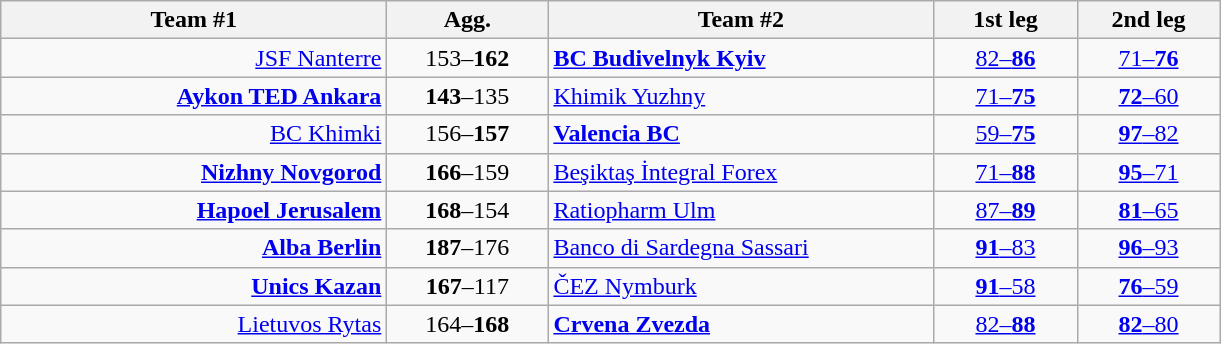<table class=wikitable style="text-align:center">
<tr>
<th width=250>Team #1</th>
<th width=100>Agg.</th>
<th width=250>Team #2</th>
<th width=88>1st leg</th>
<th width=88>2nd leg</th>
</tr>
<tr>
<td align=right><a href='#'>JSF Nanterre</a> </td>
<td>153–<strong>162</strong></td>
<td align=left> <strong><a href='#'>BC Budivelnyk Kyiv</a></strong></td>
<td><a href='#'>82–<strong>86</strong></a></td>
<td><a href='#'>71–<strong>76</strong></a></td>
</tr>
<tr>
<td align=right><strong><a href='#'>Aykon TED Ankara</a></strong> </td>
<td><strong>143</strong>–135</td>
<td align=left> <a href='#'>Khimik Yuzhny</a></td>
<td><a href='#'>71–<strong>75</strong></a></td>
<td><a href='#'><strong>72</strong>–60</a></td>
</tr>
<tr>
<td align=right><a href='#'>BC Khimki</a> </td>
<td>156–<strong>157</strong></td>
<td align=left> <strong><a href='#'>Valencia BC</a></strong></td>
<td><a href='#'>59–<strong>75</strong></a></td>
<td><a href='#'><strong>97</strong>–82</a></td>
</tr>
<tr>
<td align=right><strong><a href='#'>Nizhny Novgorod</a></strong> </td>
<td><strong>166</strong>–159</td>
<td align=left> <a href='#'>Beşiktaş İntegral Forex</a></td>
<td><a href='#'>71–<strong>88</strong></a></td>
<td><a href='#'><strong>95</strong>–71</a></td>
</tr>
<tr>
<td align=right><strong><a href='#'>Hapoel Jerusalem</a></strong> </td>
<td><strong>168</strong>–154</td>
<td align=left> <a href='#'>Ratiopharm Ulm</a></td>
<td><a href='#'>87–<strong>89</strong></a></td>
<td><a href='#'><strong>81</strong>–65</a></td>
</tr>
<tr>
<td align=right><strong><a href='#'>Alba Berlin</a></strong> </td>
<td><strong>187</strong>–176</td>
<td align=left> <a href='#'>Banco di Sardegna Sassari</a></td>
<td><a href='#'><strong>91</strong>–83</a></td>
<td><a href='#'><strong>96</strong>–93</a></td>
</tr>
<tr>
<td align=right><strong><a href='#'>Unics Kazan</a></strong> </td>
<td><strong>167</strong>–117</td>
<td align=left> <a href='#'>ČEZ Nymburk</a></td>
<td><a href='#'><strong>91</strong>–58</a></td>
<td><a href='#'><strong>76</strong>–59</a></td>
</tr>
<tr>
<td align=right><a href='#'>Lietuvos Rytas</a> </td>
<td>164–<strong>168</strong></td>
<td align=left> <strong><a href='#'>Crvena Zvezda</a></strong></td>
<td><a href='#'>82–<strong>88</strong></a></td>
<td><a href='#'><strong>82</strong>–80</a></td>
</tr>
</table>
